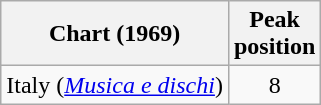<table class="wikitable">
<tr>
<th align="left">Chart (1969)</th>
<th align="left">Peak<br>position</th>
</tr>
<tr>
<td align="left">Italy (<em><a href='#'>Musica e dischi</a></em>)</td>
<td align="center">8</td>
</tr>
</table>
